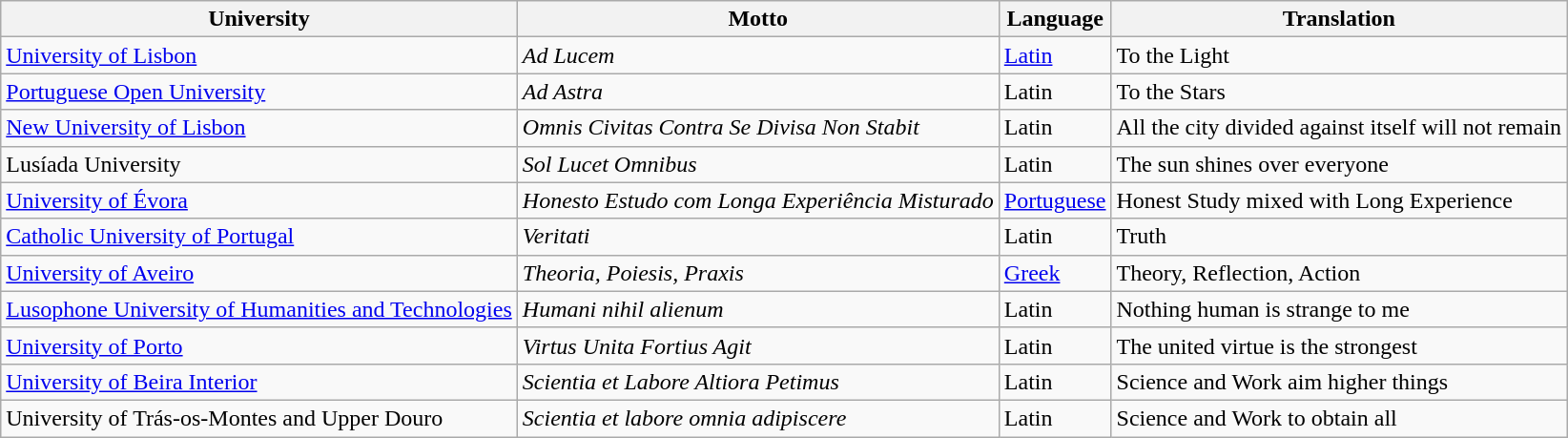<table class="wikitable sortable plainrowheaders">
<tr>
<th>University</th>
<th>Motto</th>
<th>Language</th>
<th>Translation</th>
</tr>
<tr>
<td><a href='#'>University of Lisbon</a></td>
<td><em>Ad Lucem</em></td>
<td><a href='#'>Latin</a></td>
<td>To the Light</td>
</tr>
<tr>
<td><a href='#'>Portuguese Open University</a></td>
<td><em>Ad Astra</em></td>
<td>Latin</td>
<td>To the Stars</td>
</tr>
<tr>
<td><a href='#'>New University of Lisbon</a></td>
<td><em>Omnis Civitas Contra Se Divisa Non Stabit</em></td>
<td>Latin</td>
<td>All the city divided against itself will not remain</td>
</tr>
<tr>
<td>Lusíada University</td>
<td><em>Sol Lucet Omnibus</em></td>
<td>Latin</td>
<td>The sun shines over everyone</td>
</tr>
<tr>
<td><a href='#'>University of Évora</a></td>
<td><em>Honesto Estudo com Longa Experiência Misturado</em></td>
<td><a href='#'>Portuguese</a></td>
<td>Honest Study mixed with Long Experience</td>
</tr>
<tr>
<td><a href='#'>Catholic University of Portugal</a></td>
<td><em>Veritati</em></td>
<td>Latin</td>
<td>Truth</td>
</tr>
<tr>
<td><a href='#'>University of Aveiro</a></td>
<td><em>Theoria, Poiesis, Praxis</em></td>
<td><a href='#'>Greek</a></td>
<td>Theory, Reflection, Action</td>
</tr>
<tr>
<td><a href='#'>Lusophone University of Humanities and Technologies</a></td>
<td><em>Humani nihil alienum</em></td>
<td>Latin</td>
<td>Nothing human is strange to me</td>
</tr>
<tr>
<td><a href='#'>University of Porto</a></td>
<td><em>Virtus Unita Fortius Agit</em></td>
<td>Latin</td>
<td>The united virtue is the strongest</td>
</tr>
<tr>
<td><a href='#'>University of Beira Interior</a></td>
<td><em>Scientia et Labore Altiora Petimus</em></td>
<td>Latin</td>
<td>Science and Work aim higher things</td>
</tr>
<tr>
<td>University of Trás-os-Montes and Upper Douro</td>
<td><em>Scientia et labore omnia adipiscere</em></td>
<td>Latin</td>
<td>Science and Work to obtain all</td>
</tr>
</table>
